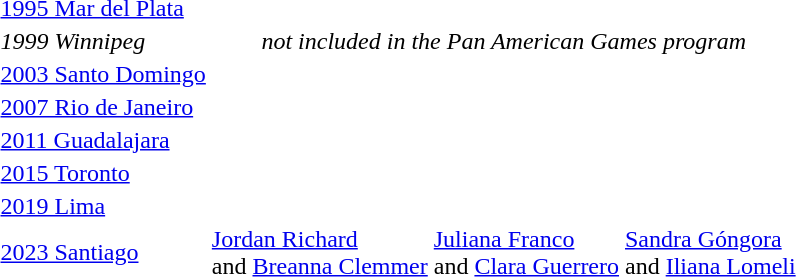<table>
<tr>
<td><a href='#'>1995 Mar del Plata</a><br></td>
<td></td>
<td></td>
<td></td>
</tr>
<tr>
<td><em>1999 Winnipeg</em></td>
<td colspan=3 align=center><em>not included in the Pan American Games program</em></td>
</tr>
<tr>
<td><a href='#'>2003 Santo Domingo</a><br></td>
<td></td>
<td></td>
<td></td>
</tr>
<tr>
<td><a href='#'>2007 Rio de Janeiro</a><br></td>
<td></td>
<td></td>
<td></td>
</tr>
<tr>
<td><a href='#'>2011 Guadalajara</a><br></td>
<td></td>
<td></td>
<td></td>
</tr>
<tr>
<td><a href='#'>2015 Toronto</a><br></td>
<td></td>
<td></td>
<td></td>
</tr>
<tr>
<td><a href='#'>2019 Lima</a><br></td>
<td></td>
<td></td>
<td></td>
</tr>
<tr>
<td><a href='#'>2023 Santiago</a><br></td>
<td><a href='#'>Jordan Richard</a><br>and <a href='#'>Breanna Clemmer</a><br></td>
<td><a href='#'>Juliana Franco</a><br>and <a href='#'>Clara Guerrero</a><br></td>
<td><a href='#'>Sandra Góngora</a><br>and <a href='#'>Iliana Lomeli</a><br></td>
</tr>
</table>
